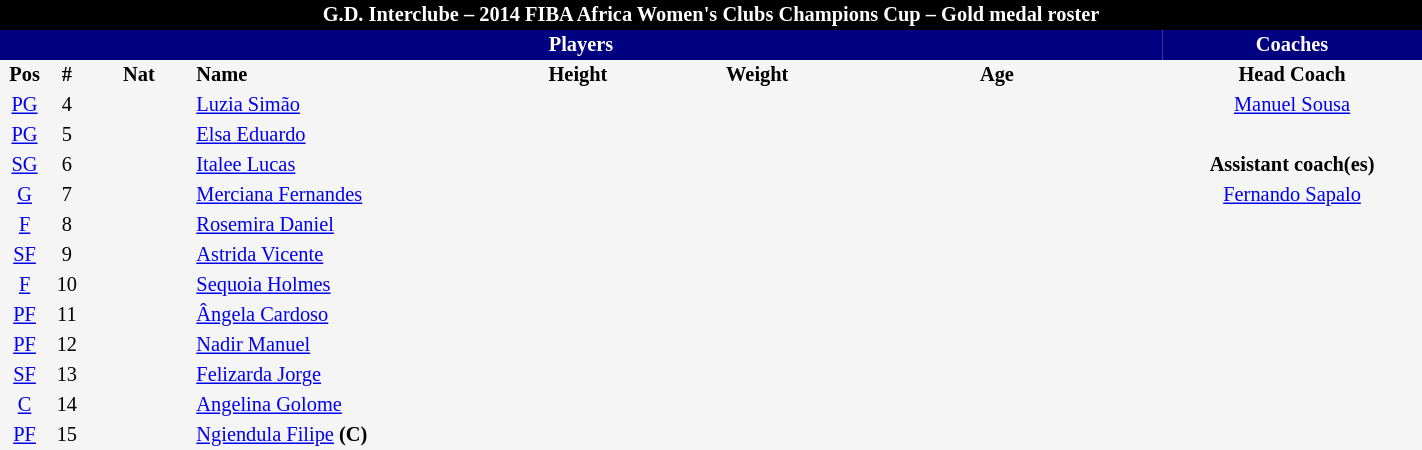<table border=0 cellpadding=2 cellspacing=0  |- bgcolor=#f5f5f5 style="text-align:center; font-size:85%;" width=75%>
<tr>
<td colspan="8" style="background: black; color: white"><strong>G.D. Interclube – 2014 FIBA Africa Women's Clubs Champions Cup – Gold medal roster</strong></td>
</tr>
<tr>
<td colspan="7" style="background: #000080; color: white"><strong>Players</strong></td>
<td style="background: #000080; color: white"><strong>Coaches</strong></td>
</tr>
<tr style="background=#f5f5f5; color: black">
<th width=5px>Pos</th>
<th width=5px>#</th>
<th width=50px>Nat</th>
<th width=135px align=left>Name</th>
<th width=100px>Height</th>
<th width=70px>Weight</th>
<th width=160px>Age</th>
<th width=125px>Head Coach</th>
</tr>
<tr>
<td><a href='#'>PG</a></td>
<td>4</td>
<td></td>
<td align=left><a href='#'>Luzia Simão</a></td>
<td></td>
<td></td>
<td><span></span></td>
<td> <a href='#'>Manuel Sousa</a></td>
</tr>
<tr>
<td><a href='#'>PG</a></td>
<td>5</td>
<td></td>
<td align=left><a href='#'>Elsa Eduardo</a></td>
<td><span></span></td>
<td></td>
<td><span></span></td>
</tr>
<tr>
<td><a href='#'>SG</a></td>
<td>6</td>
<td></td>
<td align=left><a href='#'>Italee Lucas</a></td>
<td><span></span></td>
<td></td>
<td><span></span></td>
<td><strong>Assistant coach(es)</strong></td>
</tr>
<tr>
<td><a href='#'>G</a></td>
<td>7</td>
<td></td>
<td align=left><a href='#'>Merciana Fernandes</a></td>
<td><span></span></td>
<td></td>
<td><span></span></td>
<td> <a href='#'>Fernando Sapalo</a></td>
</tr>
<tr>
<td><a href='#'>F</a></td>
<td>8</td>
<td></td>
<td align=left><a href='#'>Rosemira Daniel</a></td>
<td><span></span></td>
<td></td>
<td><span></span></td>
</tr>
<tr>
<td><a href='#'>SF</a></td>
<td>9</td>
<td></td>
<td align=left><a href='#'>Astrida Vicente</a></td>
<td><span></span></td>
<td><span></span></td>
<td><span></span></td>
</tr>
<tr>
<td><a href='#'>F</a></td>
<td>10</td>
<td></td>
<td align=left><a href='#'>Sequoia Holmes</a></td>
<td><span></span></td>
<td><span></span></td>
<td><span></span></td>
</tr>
<tr>
<td><a href='#'>PF</a></td>
<td>11</td>
<td></td>
<td align=left><a href='#'>Ângela Cardoso</a></td>
<td><span></span></td>
<td></td>
<td><span></span></td>
</tr>
<tr>
<td><a href='#'>PF</a></td>
<td>12</td>
<td></td>
<td align=left><a href='#'>Nadir Manuel</a></td>
<td><span></span></td>
<td><span></span></td>
<td><span></span></td>
</tr>
<tr>
<td><a href='#'>SF</a></td>
<td>13</td>
<td></td>
<td align=left><a href='#'>Felizarda Jorge</a></td>
<td><span></span></td>
<td><span></span></td>
<td><span></span></td>
</tr>
<tr>
<td><a href='#'>C</a></td>
<td>14</td>
<td></td>
<td align=left><a href='#'>Angelina Golome</a></td>
<td><span></span></td>
<td></td>
<td><span></span></td>
</tr>
<tr>
<td><a href='#'>PF</a></td>
<td>15</td>
<td></td>
<td align=left><a href='#'>Ngiendula Filipe</a> <strong>(C)</strong></td>
<td><span></span></td>
<td><span></span></td>
<td><span></span></td>
</tr>
</table>
